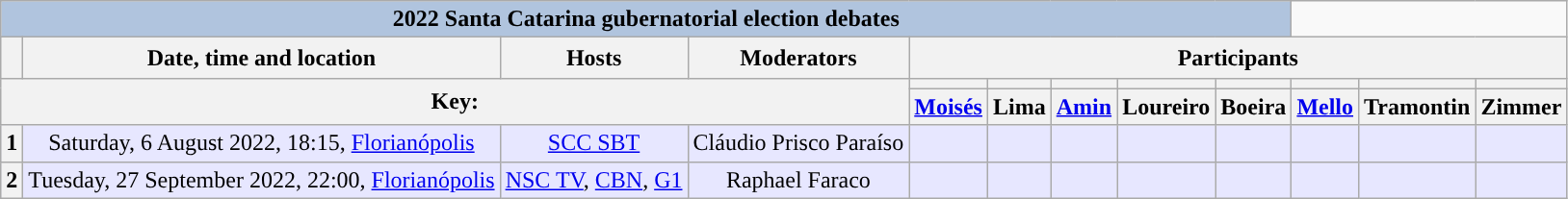<table class="plainrowheaders wikitable" style="text-align:center">
<tr>
<th colspan="9" style="background:#B0C4DE">2022 Santa Catarina gubernatorial election debates</th>
</tr>
<tr style="line-height:1.3">
<th></th>
<th>Date, time and location</th>
<th>Hosts</th>
<th>Moderators</th>
<th colspan="8" scope="col">Participants</th>
</tr>
<tr>
<th colspan="4" rowspan="2">Key:<br></th>
<th scope="col" style="background:"><small><a href='#'></a></small></th>
<th scope="col" style="background:"><small><a href='#'></a></small></th>
<th scope="col" style="background:"><small><a href='#'></a></small></th>
<th scope="col" style="background:"><small><a href='#'></a></small></th>
<th scope="col" style="background:"><small><a href='#'></a></small></th>
<th scope="col" style="background:"><small><a href='#'></a></small></th>
<th scope="col" style="background:"><small><a href='#'></a></small></th>
<th scope="col" style="background:"><small><a href='#'></a></small></th>
</tr>
<tr>
<th><a href='#'>Moisés</a></th>
<th>Lima</th>
<th><a href='#'>Amin</a></th>
<th>Loureiro</th>
<th>Boeira</th>
<th><a href='#'>Mello</a></th>
<th>Tramontin</th>
<th>Zimmer</th>
</tr>
<tr style="background:#e7e7ff">
<th scope="row" style="text-align:center">1</th>
<td>Saturday, 6 August 2022, 18:15, <a href='#'>Florianópolis</a></td>
<td><a href='#'>SCC SBT</a></td>
<td>Cláudio Prisco Paraíso</td>
<td></td>
<td></td>
<td></td>
<td></td>
<td></td>
<td></td>
<td></td>
<td></td>
</tr>
<tr style="background:#e7e7ff">
<th scope="row" style="text-align:center">2</th>
<td>Tuesday, 27 September 2022, 22:00, <a href='#'>Florianópolis</a></td>
<td><a href='#'>NSC TV</a>, <a href='#'>CBN</a>, <a href='#'>G1</a></td>
<td>Raphael Faraco</td>
<td></td>
<td></td>
<td></td>
<td></td>
<td></td>
<td></td>
<td></td>
<td></td>
</tr>
</table>
